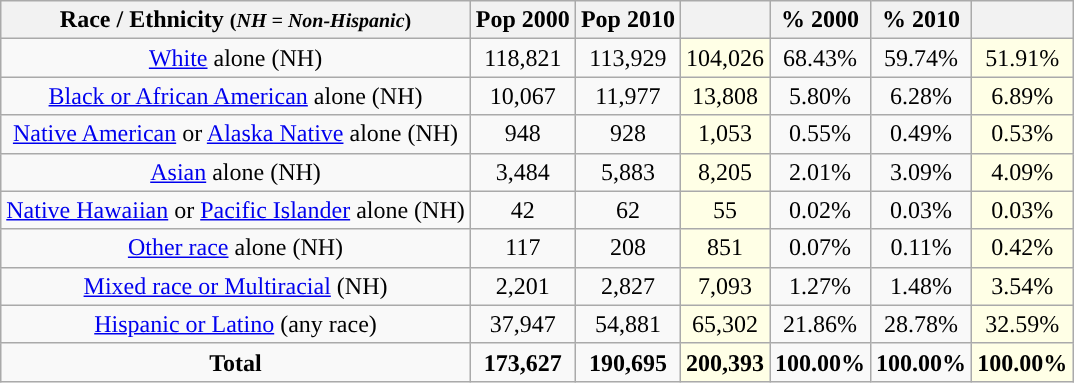<table class="wikitable" style="text-align:center;">
<tr>
<th>Race / Ethnicity <small>(<em>NH = Non-Hispanic</em>)</small></th>
<th>Pop 2000</th>
<th>Pop 2010</th>
<th></th>
<th>% 2000</th>
<th>% 2010</th>
<th></th>
</tr>
<tr>
<td><a href='#'>White</a> alone (NH)</td>
<td>118,821</td>
<td>113,929</td>
<td style='background: #ffffe6;'>104,026</td>
<td>68.43%</td>
<td>59.74%</td>
<td style='background: #ffffe6;'>51.91%</td>
</tr>
<tr>
<td><a href='#'>Black or African American</a> alone (NH)</td>
<td>10,067</td>
<td>11,977</td>
<td style='background: #ffffe6;'>13,808</td>
<td>5.80%</td>
<td>6.28%</td>
<td style='background: #ffffe6;'>6.89%</td>
</tr>
<tr>
<td><a href='#'>Native American</a> or <a href='#'>Alaska Native</a> alone (NH)</td>
<td>948</td>
<td>928</td>
<td style='background: #ffffe6;'>1,053</td>
<td>0.55%</td>
<td>0.49%</td>
<td style='background: #ffffe6;'>0.53%</td>
</tr>
<tr>
<td><a href='#'>Asian</a> alone (NH)</td>
<td>3,484</td>
<td>5,883</td>
<td style='background: #ffffe6;'>8,205</td>
<td>2.01%</td>
<td>3.09%</td>
<td style='background: #ffffe6;'>4.09%</td>
</tr>
<tr>
<td><a href='#'>Native Hawaiian</a> or <a href='#'>Pacific Islander</a> alone (NH)</td>
<td>42</td>
<td>62</td>
<td style='background: #ffffe6;'>55</td>
<td>0.02%</td>
<td>0.03%</td>
<td style='background: #ffffe6;'>0.03%</td>
</tr>
<tr>
<td><a href='#'>Other race</a> alone (NH)</td>
<td>117</td>
<td>208</td>
<td style='background: #ffffe6;'>851</td>
<td>0.07%</td>
<td>0.11%</td>
<td style='background: #ffffe6;'>0.42%</td>
</tr>
<tr>
<td><a href='#'>Mixed race or Multiracial</a> (NH)</td>
<td>2,201</td>
<td>2,827</td>
<td style='background: #ffffe6;'>7,093</td>
<td>1.27%</td>
<td>1.48%</td>
<td style='background: #ffffe6;'>3.54%</td>
</tr>
<tr>
<td><a href='#'>Hispanic or Latino</a> (any race)</td>
<td>37,947</td>
<td>54,881</td>
<td style='background: #ffffe6;'>65,302</td>
<td>21.86%</td>
<td>28.78%</td>
<td style='background: #ffffe6;'>32.59%</td>
</tr>
<tr>
<td><strong>Total</strong></td>
<td><strong>173,627</strong></td>
<td><strong>190,695</strong></td>
<td style='background: #ffffe6;'><strong>200,393</strong></td>
<td><strong>100.00%</strong></td>
<td><strong>100.00%</strong></td>
<td style='background: #ffffe6;'><strong>100.00%</strong></td>
</tr>
</table>
